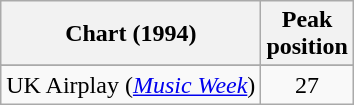<table class="wikitable sortable plainrowheaders">
<tr>
<th>Chart (1994)</th>
<th>Peak<br>position</th>
</tr>
<tr>
</tr>
<tr>
<td>UK Airplay (<em><a href='#'>Music Week</a></em>)</td>
<td align="center">27</td>
</tr>
</table>
